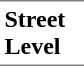<table border=0 cellspacing=0 cellpadding=3>
<tr>
<td style="border-bottom:solid 1px gray;border-top:solid 1px gray;" width=50 valign=top><strong>Street Level</strong></td>
</tr>
</table>
